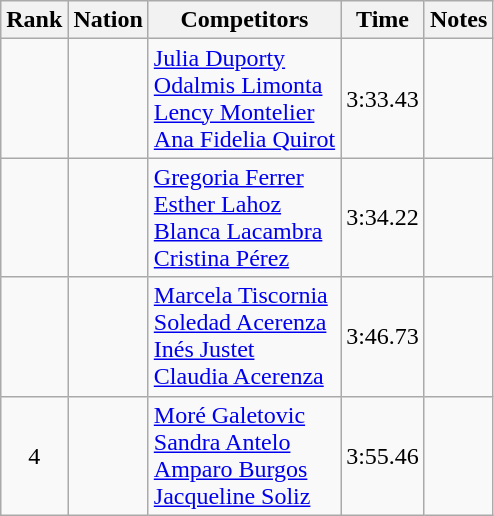<table class="wikitable sortable" style="text-align:center">
<tr>
<th>Rank</th>
<th>Nation</th>
<th>Competitors</th>
<th>Time</th>
<th>Notes</th>
</tr>
<tr>
<td align=center></td>
<td align=left></td>
<td align=left><a href='#'>Julia Duporty</a><br><a href='#'>Odalmis Limonta</a><br><a href='#'>Lency Montelier</a><br><a href='#'>Ana Fidelia Quirot</a></td>
<td>3:33.43</td>
<td></td>
</tr>
<tr>
<td align=center></td>
<td align=left></td>
<td align=left><a href='#'>Gregoria Ferrer</a><br><a href='#'>Esther Lahoz</a><br><a href='#'>Blanca Lacambra</a><br><a href='#'>Cristina Pérez</a></td>
<td>3:34.22</td>
<td></td>
</tr>
<tr>
<td align=center></td>
<td align=left></td>
<td align=left><a href='#'>Marcela Tiscornia</a><br><a href='#'>Soledad Acerenza</a><br><a href='#'>Inés Justet</a><br><a href='#'>Claudia Acerenza</a></td>
<td>3:46.73</td>
<td></td>
</tr>
<tr>
<td align=center>4</td>
<td align=left></td>
<td align=left><a href='#'>Moré Galetovic</a><br><a href='#'>Sandra Antelo</a><br><a href='#'>Amparo Burgos</a><br><a href='#'>Jacqueline Soliz</a></td>
<td>3:55.46</td>
<td></td>
</tr>
</table>
